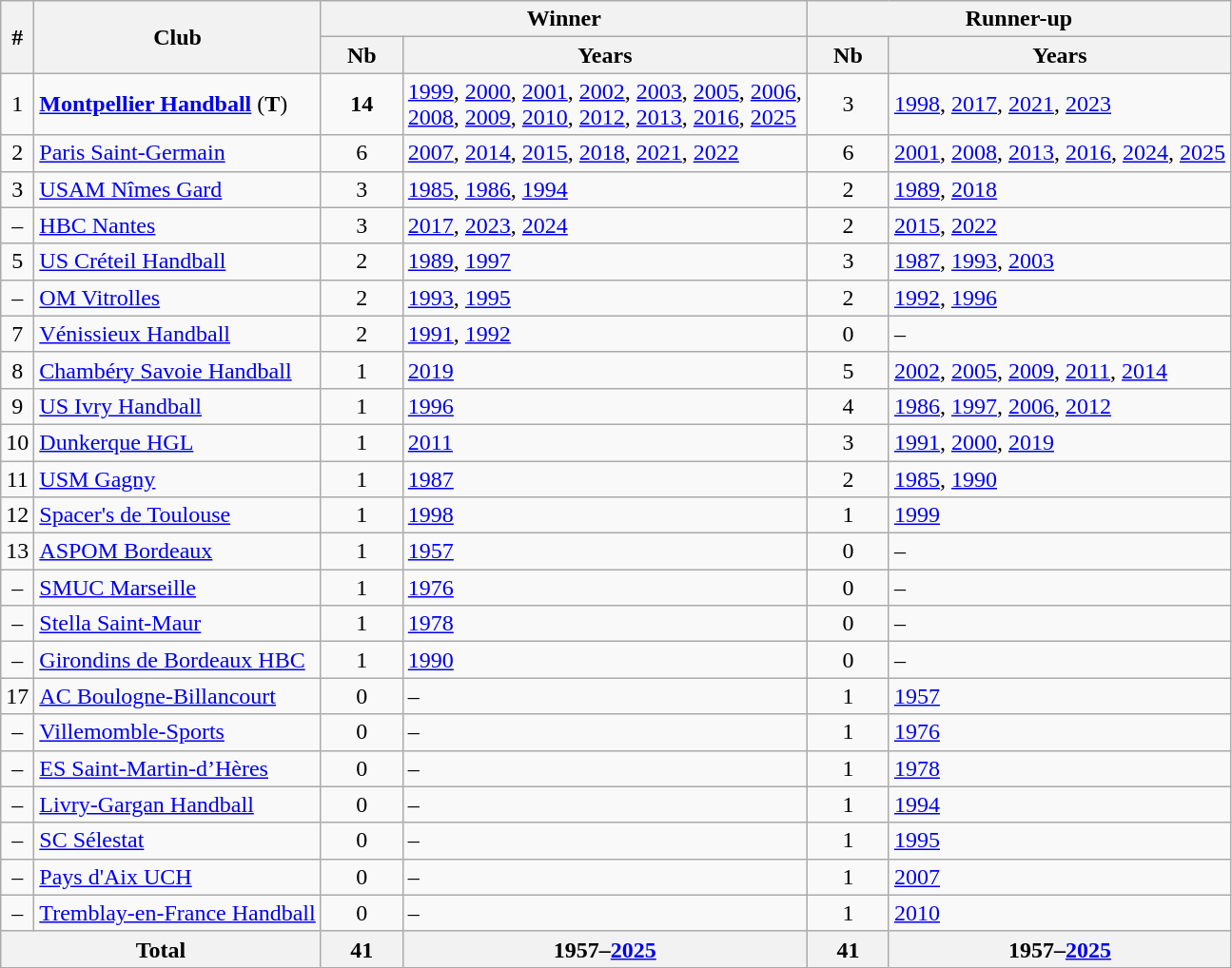<table class="wikitable centre" cellpadding="3" cellspacing="0" border="1" style="border: gray solid 1px; border-collapse: collapse;">
<tr>
<th rowspan=2>#</th>
<th rowspan=2>Club</th>
<th colspan=2>Winner</th>
<th colspan=2>Runner-up</th>
</tr>
<tr>
<th width=50px>Nb</th>
<th>Years</th>
<th width=50px>Nb</th>
<th>Years</th>
</tr>
<tr>
<td align="center">1</td>
<td><strong><a href='#'>Montpellier Handball</a></strong>   (<strong>T</strong>)</td>
<td align="center"><strong>14</strong></td>
<td><a href='#'>1999</a>, <a href='#'>2000</a>, <a href='#'>2001</a>, <a href='#'>2002</a>, <a href='#'>2003</a>, <a href='#'>2005</a>, <a href='#'>2006</a>,<br><a href='#'>2008</a>, <a href='#'>2009</a>, <a href='#'>2010</a>, <a href='#'>2012</a>, <a href='#'>2013</a>, <a href='#'>2016</a>, <a href='#'>2025</a></td>
<td align="center">3</td>
<td><a href='#'>1998</a>, <a href='#'>2017</a>, <a href='#'>2021</a>, <a href='#'>2023</a></td>
</tr>
<tr>
<td align="center">2</td>
<td><a href='#'>Paris Saint-Germain</a></td>
<td align="center">6</td>
<td><a href='#'>2007</a>, <a href='#'>2014</a>, <a href='#'>2015</a>, <a href='#'>2018</a>, <a href='#'>2021</a>, <a href='#'>2022</a></td>
<td align="center">6</td>
<td><a href='#'>2001</a>, <a href='#'>2008</a>, <a href='#'>2013</a>, <a href='#'>2016</a>, <a href='#'>2024</a>, <a href='#'>2025</a></td>
</tr>
<tr>
<td align="center">3</td>
<td><a href='#'>USAM Nîmes Gard</a></td>
<td align="center">3</td>
<td><a href='#'>1985</a>, <a href='#'>1986</a>, <a href='#'>1994</a></td>
<td align="center">2</td>
<td><a href='#'>1989</a>, <a href='#'>2018</a></td>
</tr>
<tr>
<td align="center">–</td>
<td><a href='#'>HBC Nantes</a></td>
<td align="center">3</td>
<td><a href='#'>2017</a>, <a href='#'>2023</a>, <a href='#'>2024</a></td>
<td align="center">2</td>
<td><a href='#'>2015</a>, <a href='#'>2022</a></td>
</tr>
<tr>
<td align="center">5</td>
<td><a href='#'>US Créteil Handball</a></td>
<td align="center">2</td>
<td><a href='#'>1989</a>, <a href='#'>1997</a></td>
<td align="center">3</td>
<td><a href='#'>1987</a>, <a href='#'>1993</a>, <a href='#'>2003</a></td>
</tr>
<tr>
<td align="center">–</td>
<td><a href='#'>OM Vitrolles</a></td>
<td align="center">2</td>
<td><a href='#'>1993</a>, <a href='#'>1995</a></td>
<td align="center">2</td>
<td><a href='#'>1992</a>, <a href='#'>1996</a></td>
</tr>
<tr>
<td align="center">7</td>
<td><a href='#'>Vénissieux Handball</a></td>
<td align="center">2</td>
<td><a href='#'>1991</a>, <a href='#'>1992</a></td>
<td align="center">0</td>
<td>–</td>
</tr>
<tr>
<td align="center">8</td>
<td><a href='#'>Chambéry Savoie Handball</a></td>
<td align="center">1</td>
<td><a href='#'>2019</a></td>
<td align="center">5</td>
<td><a href='#'>2002</a>, <a href='#'>2005</a>, <a href='#'>2009</a>, <a href='#'>2011</a>, <a href='#'>2014</a></td>
</tr>
<tr>
<td align="center">9</td>
<td><a href='#'>US Ivry Handball</a></td>
<td align="center">1</td>
<td><a href='#'>1996</a></td>
<td align="center">4</td>
<td><a href='#'>1986</a>, <a href='#'>1997</a>, <a href='#'>2006</a>, <a href='#'>2012</a></td>
</tr>
<tr>
<td align="center">10</td>
<td><a href='#'>Dunkerque HGL</a></td>
<td align="center">1</td>
<td><a href='#'>2011</a></td>
<td align="center">3</td>
<td><a href='#'>1991</a>, <a href='#'>2000</a>, <a href='#'>2019</a></td>
</tr>
<tr>
<td align="center">11</td>
<td><a href='#'>USM Gagny</a></td>
<td align="center">1</td>
<td><a href='#'>1987</a></td>
<td align="center">2</td>
<td><a href='#'>1985</a>, <a href='#'>1990</a></td>
</tr>
<tr>
<td align="center">12</td>
<td><a href='#'>Spacer's de Toulouse</a></td>
<td align="center">1</td>
<td><a href='#'>1998</a></td>
<td align="center">1</td>
<td><a href='#'>1999</a></td>
</tr>
<tr>
<td align="center">13</td>
<td><a href='#'>ASPOM Bordeaux</a></td>
<td align="center">1</td>
<td><a href='#'>1957</a></td>
<td align="center">0</td>
<td>–</td>
</tr>
<tr>
<td align="center">–</td>
<td><a href='#'>SMUC Marseille</a></td>
<td align="center">1</td>
<td><a href='#'>1976</a></td>
<td align="center">0</td>
<td>–</td>
</tr>
<tr>
<td align="center">–</td>
<td><a href='#'>Stella Saint-Maur</a></td>
<td align="center">1</td>
<td><a href='#'>1978</a></td>
<td align="center">0</td>
<td>–</td>
</tr>
<tr>
<td align="center">–</td>
<td><a href='#'>Girondins de Bordeaux HBC</a></td>
<td align="center">1</td>
<td><a href='#'>1990</a></td>
<td align="center">0</td>
<td>–</td>
</tr>
<tr>
<td align="center">17</td>
<td><a href='#'>AC Boulogne-Billancourt</a></td>
<td align="center">0</td>
<td>–</td>
<td align="center">1</td>
<td><a href='#'>1957</a></td>
</tr>
<tr>
<td align="center">–</td>
<td><a href='#'>Villemomble-Sports</a></td>
<td align="center">0</td>
<td>–</td>
<td align="center">1</td>
<td><a href='#'>1976</a></td>
</tr>
<tr>
<td align="center">–</td>
<td><a href='#'>ES Saint-Martin-d’Hères</a></td>
<td align="center">0</td>
<td>–</td>
<td align="center">1</td>
<td><a href='#'>1978</a></td>
</tr>
<tr>
<td align="center">–</td>
<td><a href='#'>Livry-Gargan Handball</a></td>
<td align="center">0</td>
<td>–</td>
<td align="center">1</td>
<td><a href='#'>1994</a></td>
</tr>
<tr>
<td align="center">–</td>
<td><a href='#'>SC Sélestat</a></td>
<td align="center">0</td>
<td>–</td>
<td align="center">1</td>
<td><a href='#'>1995</a></td>
</tr>
<tr>
<td align="center">–</td>
<td><a href='#'>Pays d'Aix UCH</a></td>
<td align="center">0</td>
<td>–</td>
<td align="center">1</td>
<td><a href='#'>2007</a></td>
</tr>
<tr>
<td align="center">–</td>
<td><a href='#'>Tremblay-en-France Handball</a></td>
<td align="center">0</td>
<td>–</td>
<td align="center">1</td>
<td><a href='#'>2010</a></td>
</tr>
<tr>
<th colspan="2">Total</th>
<th>41</th>
<th>1957–<a href='#'>2025</a></th>
<th>41</th>
<th>1957–<a href='#'>2025</a></th>
</tr>
</table>
